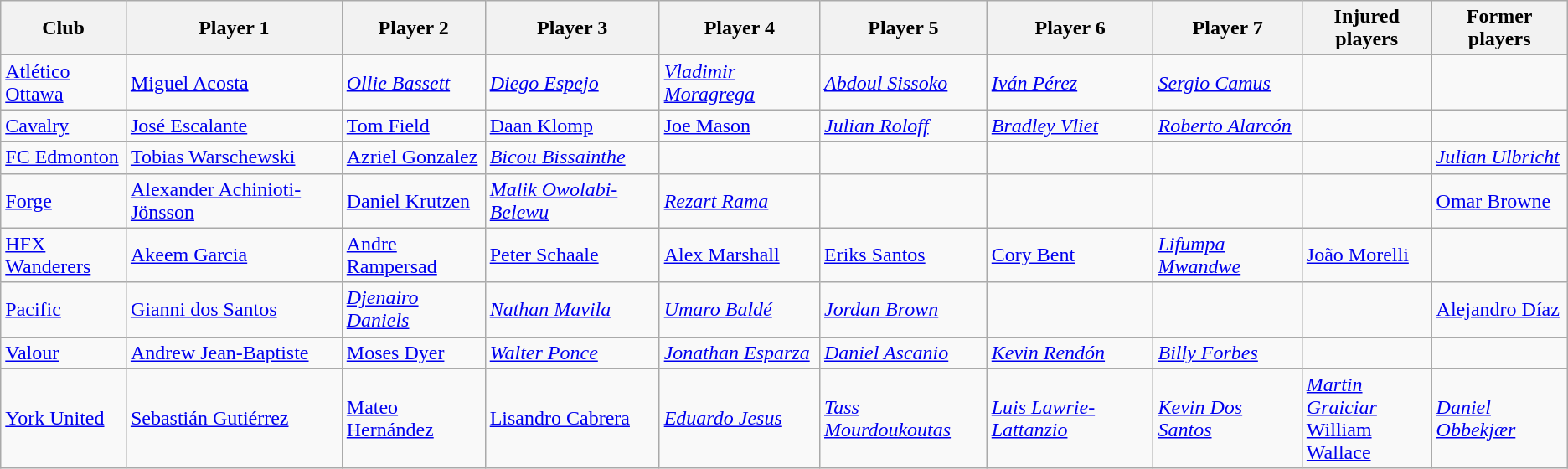<table class="wikitable">
<tr>
<th style="width:8%">Club</th>
<th>Player 1</th>
<th>Player 2</th>
<th>Player 3</th>
<th>Player 4</th>
<th>Player 5</th>
<th>Player 6</th>
<th>Player 7</th>
<th>Injured players</th>
<th>Former players</th>
</tr>
<tr>
<td><a href='#'>Atlético Ottawa</a></td>
<td> <a href='#'>Miguel Acosta</a></td>
<td><em> <a href='#'>Ollie Bassett</a></em></td>
<td><em> <a href='#'>Diego Espejo</a></em></td>
<td><em> <a href='#'>Vladimir Moragrega</a></em></td>
<td><em> <a href='#'>Abdoul Sissoko</a></em></td>
<td><em> <a href='#'>Iván Pérez</a></em></td>
<td><em> <a href='#'>Sergio Camus</a></em></td>
<td></td>
<td></td>
</tr>
<tr>
<td><a href='#'>Cavalry</a></td>
<td> <a href='#'>José Escalante</a></td>
<td> <a href='#'>Tom Field</a></td>
<td> <a href='#'>Daan Klomp</a></td>
<td> <a href='#'>Joe Mason</a></td>
<td><em> <a href='#'>Julian Roloff</a></em></td>
<td><em> <a href='#'>Bradley Vliet</a></em></td>
<td><em> <a href='#'>Roberto Alarcón</a></em></td>
<td></td>
<td></td>
</tr>
<tr>
<td><a href='#'>FC Edmonton</a></td>
<td> <a href='#'>Tobias Warschewski</a></td>
<td> <a href='#'>Azriel Gonzalez</a></td>
<td><em> <a href='#'>Bicou Bissainthe</a></em></td>
<td></td>
<td></td>
<td></td>
<td></td>
<td></td>
<td><em> <a href='#'>Julian Ulbricht</a></em></td>
</tr>
<tr>
<td><a href='#'>Forge</a></td>
<td> <a href='#'>Alexander Achinioti-Jönsson</a></td>
<td> <a href='#'>Daniel Krutzen</a></td>
<td><em> <a href='#'>Malik Owolabi-Belewu</a></em></td>
<td><em> <a href='#'>Rezart Rama</a></em></td>
<td></td>
<td></td>
<td></td>
<td></td>
<td> <a href='#'>Omar Browne</a></td>
</tr>
<tr>
<td><a href='#'>HFX Wanderers</a></td>
<td> <a href='#'>Akeem Garcia</a></td>
<td> <a href='#'>Andre Rampersad</a></td>
<td> <a href='#'>Peter Schaale</a></td>
<td> <a href='#'>Alex Marshall</a></td>
<td> <a href='#'>Eriks Santos</a></td>
<td> <a href='#'>Cory Bent</a></td>
<td><em> <a href='#'>Lifumpa Mwandwe</a></em></td>
<td> <a href='#'>João Morelli</a></td>
<td></td>
</tr>
<tr>
<td><a href='#'>Pacific</a></td>
<td> <a href='#'>Gianni dos Santos</a></td>
<td><em> <a href='#'>Djenairo Daniels</a></em></td>
<td><em> <a href='#'>Nathan Mavila</a></em></td>
<td><em> <a href='#'>Umaro Baldé</a></em></td>
<td><em> <a href='#'>Jordan Brown</a></em></td>
<td></td>
<td></td>
<td></td>
<td> <a href='#'>Alejandro Díaz</a></td>
</tr>
<tr>
<td><a href='#'>Valour</a></td>
<td> <a href='#'>Andrew Jean-Baptiste</a></td>
<td> <a href='#'>Moses Dyer</a></td>
<td><em> <a href='#'>Walter Ponce</a></em></td>
<td><em> <a href='#'>Jonathan Esparza</a></em></td>
<td><em> <a href='#'>Daniel Ascanio</a></em></td>
<td><em> <a href='#'>Kevin Rendón</a></em></td>
<td><em> <a href='#'>Billy Forbes</a></em></td>
<td></td>
<td></td>
</tr>
<tr>
<td><a href='#'>York United</a></td>
<td> <a href='#'>Sebastián Gutiérrez</a></td>
<td> <a href='#'>Mateo Hernández</a></td>
<td> <a href='#'>Lisandro Cabrera</a></td>
<td><em> <a href='#'>Eduardo Jesus</a></em></td>
<td><em> <a href='#'>Tass Mourdoukoutas</a></em></td>
<td><em> <a href='#'>Luis Lawrie-Lattanzio</a></em></td>
<td><em> <a href='#'>Kevin Dos Santos</a></em></td>
<td><em> <a href='#'>Martin Graiciar</a></em><br> <a href='#'>William Wallace</a></td>
<td><em> <a href='#'>Daniel Obbekjær</a></em></td>
</tr>
</table>
